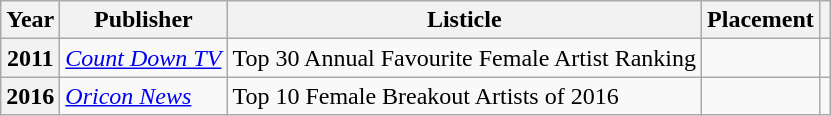<table class="wikitable plainrowheaders sortable" style="text-align:left">
<tr>
<th scope="col">Year</th>
<th scope="col">Publisher</th>
<th scope="col">Listicle</th>
<th scope="col">Placement</th>
<th scope="col" class="unsortable"></th>
</tr>
<tr>
<th scope="row">2011</th>
<td><em><a href='#'>Count Down TV</a></em></td>
<td>Top 30 Annual Favourite Female Artist Ranking</td>
<td></td>
<td></td>
</tr>
<tr>
<th scope="row">2016</th>
<td><em><a href='#'>Oricon News</a></em></td>
<td>Top 10 Female Breakout Artists of 2016</td>
<td></td>
<td></td>
</tr>
</table>
